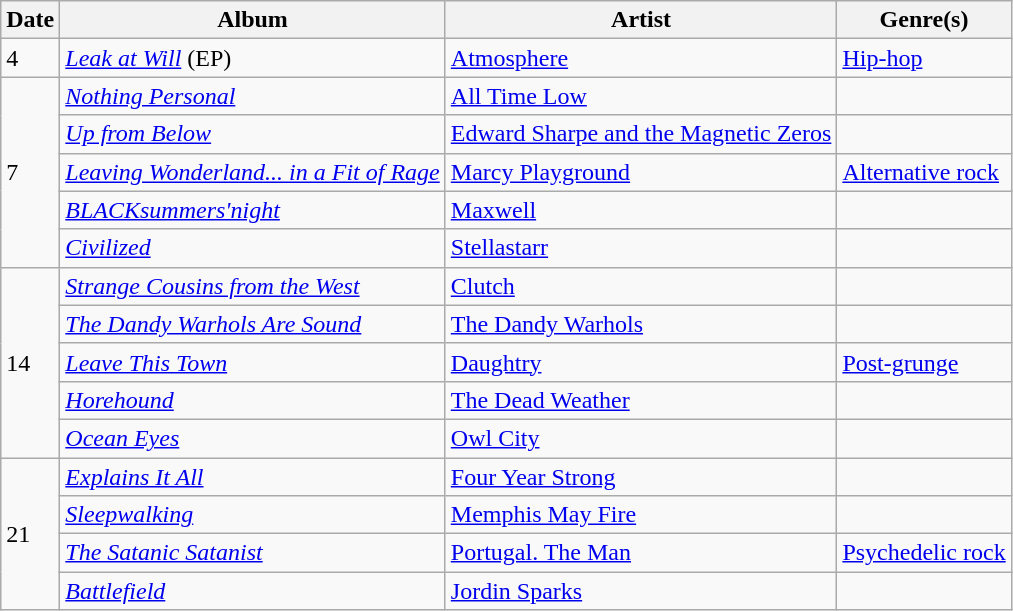<table class="wikitable">
<tr>
<th>Date</th>
<th>Album</th>
<th>Artist</th>
<th>Genre(s)</th>
</tr>
<tr>
<td>4</td>
<td><em><a href='#'>Leak at Will</a></em> (EP)</td>
<td><a href='#'>Atmosphere</a></td>
<td><a href='#'>Hip-hop</a></td>
</tr>
<tr>
<td rowspan="5">7</td>
<td><em><a href='#'>Nothing Personal</a></em></td>
<td><a href='#'>All Time Low</a></td>
<td></td>
</tr>
<tr>
<td><em><a href='#'>Up from Below</a></em></td>
<td><a href='#'>Edward Sharpe and the Magnetic Zeros</a></td>
<td></td>
</tr>
<tr>
<td><em><a href='#'>Leaving Wonderland... in a Fit of Rage</a></em></td>
<td><a href='#'>Marcy Playground</a></td>
<td><a href='#'>Alternative rock</a></td>
</tr>
<tr>
<td><em><a href='#'>BLACKsummers'night</a></em></td>
<td><a href='#'>Maxwell</a></td>
<td></td>
</tr>
<tr>
<td><em><a href='#'>Civilized</a></em></td>
<td><a href='#'>Stellastarr</a></td>
<td></td>
</tr>
<tr>
<td rowspan="5">14</td>
<td><em><a href='#'>Strange Cousins from the West</a></em></td>
<td><a href='#'>Clutch</a></td>
<td></td>
</tr>
<tr>
<td><em><a href='#'>The Dandy Warhols Are Sound</a></em></td>
<td><a href='#'>The Dandy Warhols</a></td>
<td></td>
</tr>
<tr>
<td><em><a href='#'>Leave This Town</a></em></td>
<td><a href='#'>Daughtry</a></td>
<td><a href='#'>Post-grunge</a></td>
</tr>
<tr>
<td><em><a href='#'>Horehound</a></em></td>
<td><a href='#'>The Dead Weather</a></td>
<td></td>
</tr>
<tr>
<td><em><a href='#'>Ocean Eyes</a></em></td>
<td><a href='#'>Owl City</a></td>
<td></td>
</tr>
<tr>
<td rowspan="4">21</td>
<td><em><a href='#'>Explains It All</a></em></td>
<td><a href='#'>Four Year Strong</a></td>
<td></td>
</tr>
<tr>
<td><em><a href='#'>Sleepwalking</a></em></td>
<td><a href='#'>Memphis May Fire</a></td>
<td></td>
</tr>
<tr>
<td><em><a href='#'>The Satanic Satanist</a></em></td>
<td><a href='#'>Portugal. The Man</a></td>
<td><a href='#'>Psychedelic rock</a></td>
</tr>
<tr>
<td><em><a href='#'>Battlefield</a></em></td>
<td><a href='#'>Jordin Sparks</a></td>
<td></td>
</tr>
</table>
